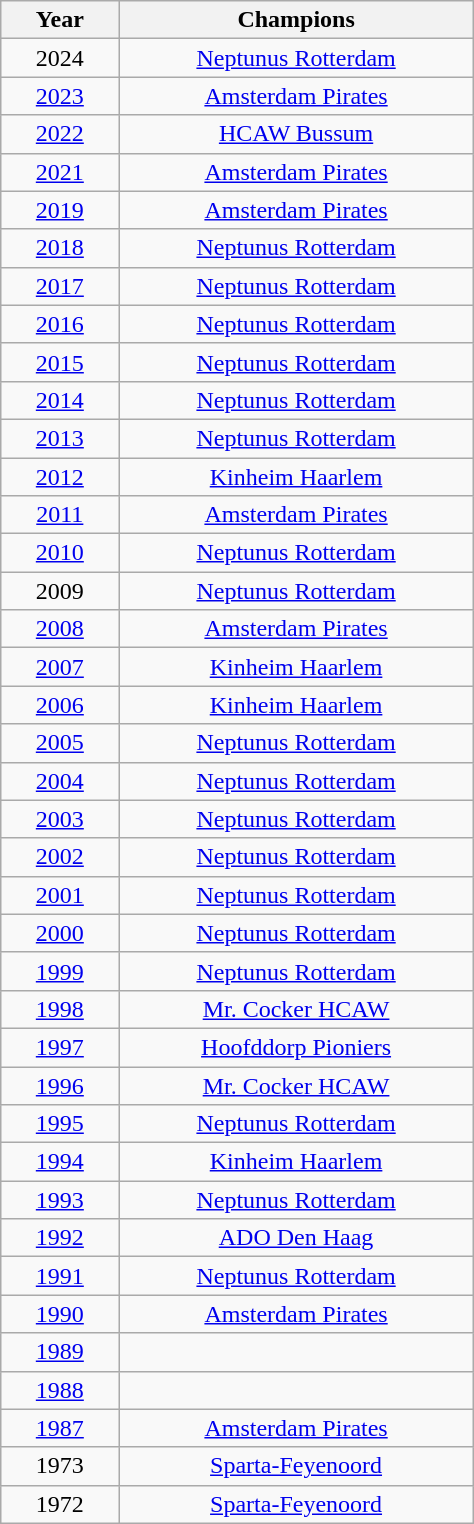<table class="wikitable sortable" style="text-align: center;" width="25%">
<tr>
<th width=25%>Year</th>
<th width=75%>Champions</th>
</tr>
<tr>
<td>2024</td>
<td><a href='#'>Neptunus Rotterdam</a></td>
</tr>
<tr>
<td><a href='#'>2023</a></td>
<td><a href='#'>Amsterdam Pirates</a></td>
</tr>
<tr>
<td><a href='#'>2022</a></td>
<td><a href='#'>HCAW Bussum</a></td>
</tr>
<tr>
<td><a href='#'>2021</a></td>
<td><a href='#'>Amsterdam Pirates</a></td>
</tr>
<tr>
<td><a href='#'>2019</a></td>
<td><a href='#'>Amsterdam Pirates</a></td>
</tr>
<tr>
<td><a href='#'>2018</a></td>
<td><a href='#'>Neptunus Rotterdam</a></td>
</tr>
<tr>
<td><a href='#'>2017</a></td>
<td><a href='#'>Neptunus Rotterdam</a></td>
</tr>
<tr>
<td><a href='#'>2016</a></td>
<td><a href='#'>Neptunus Rotterdam</a></td>
</tr>
<tr>
<td><a href='#'>2015</a></td>
<td><a href='#'>Neptunus Rotterdam</a></td>
</tr>
<tr>
<td><a href='#'>2014</a></td>
<td><a href='#'>Neptunus Rotterdam</a></td>
</tr>
<tr>
<td><a href='#'>2013</a></td>
<td><a href='#'>Neptunus Rotterdam</a></td>
</tr>
<tr>
<td><a href='#'>2012</a></td>
<td><a href='#'>Kinheim Haarlem</a></td>
</tr>
<tr>
<td><a href='#'>2011</a></td>
<td><a href='#'>Amsterdam Pirates</a></td>
</tr>
<tr>
<td><a href='#'>2010</a></td>
<td><a href='#'>Neptunus Rotterdam</a></td>
</tr>
<tr>
<td>2009</td>
<td><a href='#'>Neptunus Rotterdam</a></td>
</tr>
<tr>
<td><a href='#'>2008</a></td>
<td><a href='#'>Amsterdam Pirates</a></td>
</tr>
<tr>
<td><a href='#'>2007</a></td>
<td><a href='#'>Kinheim Haarlem</a></td>
</tr>
<tr>
<td><a href='#'>2006</a></td>
<td><a href='#'>Kinheim Haarlem</a></td>
</tr>
<tr>
<td><a href='#'>2005</a></td>
<td><a href='#'>Neptunus Rotterdam</a></td>
</tr>
<tr>
<td><a href='#'>2004</a></td>
<td><a href='#'>Neptunus Rotterdam</a></td>
</tr>
<tr>
<td><a href='#'>2003</a></td>
<td><a href='#'>Neptunus Rotterdam</a></td>
</tr>
<tr>
<td><a href='#'>2002</a></td>
<td><a href='#'>Neptunus Rotterdam</a></td>
</tr>
<tr>
<td><a href='#'>2001</a></td>
<td><a href='#'>Neptunus Rotterdam</a></td>
</tr>
<tr>
<td><a href='#'>2000</a></td>
<td><a href='#'>Neptunus Rotterdam</a></td>
</tr>
<tr>
<td><a href='#'>1999</a></td>
<td><a href='#'>Neptunus Rotterdam</a></td>
</tr>
<tr>
<td><a href='#'>1998</a></td>
<td><a href='#'>Mr. Cocker HCAW</a></td>
</tr>
<tr>
<td><a href='#'>1997</a></td>
<td><a href='#'>Hoofddorp Pioniers</a></td>
</tr>
<tr>
<td><a href='#'>1996</a></td>
<td><a href='#'>Mr. Cocker HCAW</a></td>
</tr>
<tr>
<td><a href='#'>1995</a></td>
<td><a href='#'>Neptunus Rotterdam</a></td>
</tr>
<tr>
<td><a href='#'>1994</a></td>
<td><a href='#'>Kinheim Haarlem</a></td>
</tr>
<tr>
<td><a href='#'>1993</a></td>
<td><a href='#'>Neptunus Rotterdam</a></td>
</tr>
<tr>
<td><a href='#'>1992</a></td>
<td><a href='#'>ADO Den Haag</a></td>
</tr>
<tr>
<td><a href='#'>1991</a></td>
<td><a href='#'>Neptunus Rotterdam</a></td>
</tr>
<tr>
<td><a href='#'>1990</a></td>
<td><a href='#'>Amsterdam Pirates</a></td>
</tr>
<tr>
<td><a href='#'>1989</a></td>
<td></td>
</tr>
<tr>
<td><a href='#'>1988</a></td>
<td><a href='#'></a></td>
</tr>
<tr>
<td><a href='#'>1987</a></td>
<td><a href='#'>Amsterdam Pirates</a></td>
</tr>
<tr>
<td>1973</td>
<td><a href='#'>Sparta-Feyenoord</a></td>
</tr>
<tr>
<td>1972</td>
<td><a href='#'>Sparta-Feyenoord</a></td>
</tr>
</table>
